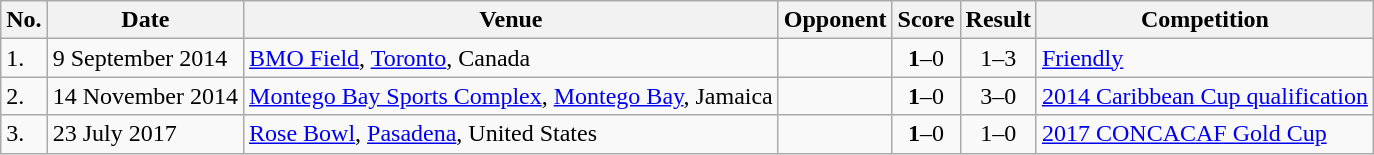<table class="wikitable">
<tr>
<th>No.</th>
<th>Date</th>
<th>Venue</th>
<th>Opponent</th>
<th>Score</th>
<th>Result</th>
<th>Competition</th>
</tr>
<tr>
<td>1.</td>
<td>9 September 2014</td>
<td><a href='#'>BMO Field</a>, <a href='#'>Toronto</a>, Canada</td>
<td></td>
<td align=center><strong>1</strong>–0</td>
<td align=center>1–3</td>
<td><a href='#'>Friendly</a></td>
</tr>
<tr>
<td>2.</td>
<td>14 November 2014</td>
<td><a href='#'>Montego Bay Sports Complex</a>, <a href='#'>Montego Bay</a>, Jamaica</td>
<td></td>
<td align=center><strong>1</strong>–0</td>
<td align=center>3–0</td>
<td><a href='#'>2014 Caribbean Cup qualification</a></td>
</tr>
<tr>
<td>3.</td>
<td>23 July 2017</td>
<td><a href='#'>Rose Bowl</a>, <a href='#'>Pasadena</a>, United States</td>
<td></td>
<td align=center><strong>1</strong>–0</td>
<td align=center>1–0</td>
<td><a href='#'>2017 CONCACAF Gold Cup</a></td>
</tr>
</table>
